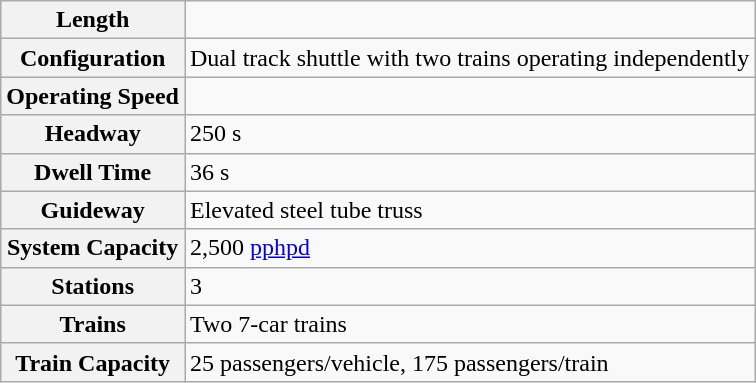<table class="wikitable">
<tr>
<th>Length</th>
<td></td>
</tr>
<tr>
<th>Configuration</th>
<td>Dual track shuttle with two trains operating independently</td>
</tr>
<tr>
<th>Operating Speed</th>
<td></td>
</tr>
<tr>
<th>Headway</th>
<td>250 s</td>
</tr>
<tr>
<th>Dwell Time</th>
<td>36 s</td>
</tr>
<tr>
<th>Guideway</th>
<td>Elevated steel tube truss</td>
</tr>
<tr>
<th>System Capacity</th>
<td>2,500 <a href='#'>pphpd</a></td>
</tr>
<tr>
<th>Stations</th>
<td>3</td>
</tr>
<tr>
<th>Trains</th>
<td>Two 7-car trains</td>
</tr>
<tr>
<th>Train Capacity</th>
<td>25 passengers/vehicle, 175 passengers/train</td>
</tr>
</table>
